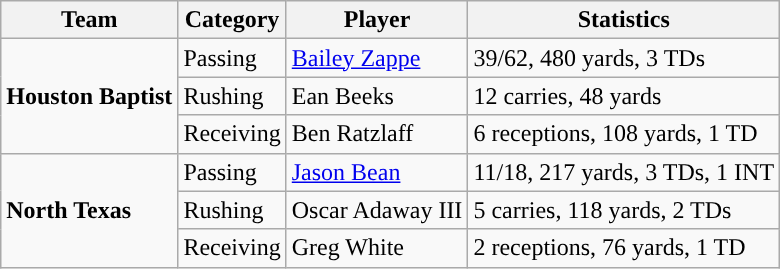<table class="wikitable" style="float: left;">
<tr>
<th>Team</th>
<th>Category</th>
<th>Player</th>
<th>Statistics</th>
</tr>
<tr>
<td rowspan=3><strong>Houston Baptist</strong></td>
<td>Passing</td>
<td><a href='#'>Bailey Zappe</a></td>
<td>39/62, 480 yards, 3 TDs</td>
</tr>
<tr>
<td>Rushing</td>
<td>Ean Beeks</td>
<td>12 carries, 48 yards</td>
</tr>
<tr>
<td>Receiving</td>
<td>Ben Ratzlaff</td>
<td>6 receptions, 108 yards, 1 TD</td>
</tr>
<tr>
<td rowspan=3><strong>North Texas</strong></td>
<td>Passing</td>
<td><a href='#'>Jason Bean</a></td>
<td>11/18, 217 yards, 3 TDs, 1 INT</td>
</tr>
<tr>
<td>Rushing</td>
<td>Oscar Adaway III</td>
<td>5 carries, 118 yards, 2 TDs</td>
</tr>
<tr>
<td>Receiving</td>
<td>Greg White</td>
<td>2 receptions, 76 yards, 1 TD</td>
</tr>
</table>
